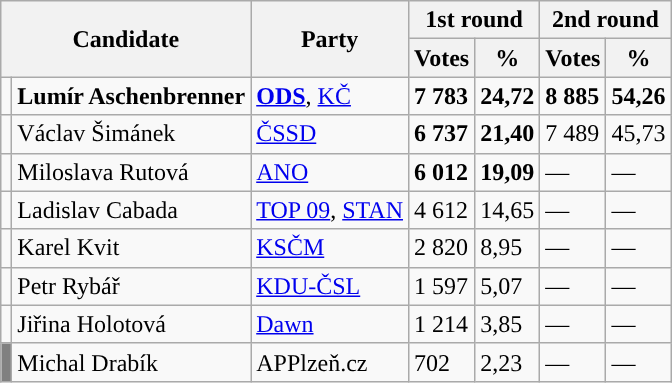<table class="wikitable sortable">
<tr>
<th colspan="2" rowspan="2">Candidate</th>
<th rowspan="2">Party</th>
<th colspan="2">1st round</th>
<th colspan="2">2nd round</th>
</tr>
<tr>
<th>Votes</th>
<th>%</th>
<th>Votes</th>
<th>%</th>
</tr>
<tr>
<td style="background-color:"></td>
<td><strong>Lumír Aschenbrenner</strong></td>
<td><a href='#'><strong>ODS</strong></a>, <a href='#'>KČ</a></td>
<td><strong>7 783</strong></td>
<td><strong>24,72</strong></td>
<td><strong>8 885</strong></td>
<td><strong>54,26</strong></td>
</tr>
<tr>
<td style="background-color:"></td>
<td>Václav Šimánek</td>
<td><a href='#'>ČSSD</a></td>
<td><strong>6 737</strong></td>
<td><strong>21,40</strong></td>
<td>7 489</td>
<td>45,73</td>
</tr>
<tr>
<td style="background-color:"></td>
<td>Miloslava Rutová</td>
<td><a href='#'>ANO</a></td>
<td><strong>6 012</strong></td>
<td><strong>19,09</strong></td>
<td>—</td>
<td>—</td>
</tr>
<tr>
<td style="background-color:"></td>
<td>Ladislav Cabada</td>
<td><a href='#'>TOP 09</a>, <a href='#'>STAN</a></td>
<td>4 612</td>
<td>14,65</td>
<td>—</td>
<td>—</td>
</tr>
<tr>
<td style="background-color:"></td>
<td>Karel Kvit</td>
<td><a href='#'>KSČM</a></td>
<td>2 820</td>
<td>8,95</td>
<td>—</td>
<td>—</td>
</tr>
<tr>
<td style="background-color:"></td>
<td>Petr Rybář</td>
<td><a href='#'>KDU-ČSL</a></td>
<td>1 597</td>
<td>5,07</td>
<td>—</td>
<td>—</td>
</tr>
<tr>
<td style="background-color:"></td>
<td>Jiřina Holotová</td>
<td><a href='#'>Dawn</a></td>
<td>1 214</td>
<td>3,85</td>
<td>—</td>
<td>—</td>
</tr>
<tr>
<td style="background-color:gray;"></td>
<td>Michal Drabík</td>
<td>APPlzeň.cz</td>
<td>702</td>
<td>2,23</td>
<td>—</td>
<td>—</td>
</tr>
</table>
